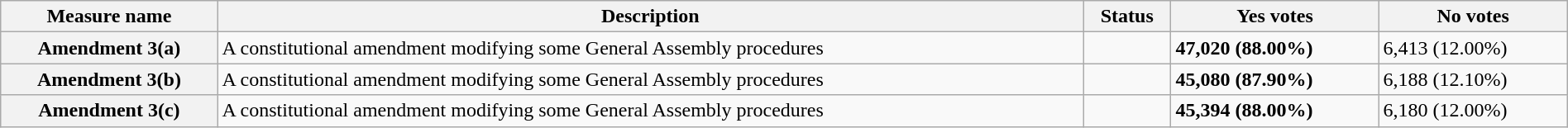<table class="wikitable sortable plainrowheaders" style="width:100%">
<tr>
<th scope="col">Measure name</th>
<th class="unsortable" scope="col">Description</th>
<th scope="col">Status</th>
<th scope="col">Yes votes</th>
<th scope="col">No votes</th>
</tr>
<tr>
<th scope="row">Amendment 3(a)</th>
<td>A constitutional amendment modifying some General Assembly procedures</td>
<td></td>
<td><strong>47,020 (88.00%)</strong></td>
<td>6,413 (12.00%)</td>
</tr>
<tr>
<th scope="row">Amendment 3(b)</th>
<td>A constitutional amendment modifying some General Assembly procedures</td>
<td></td>
<td><strong>45,080 (87.90%)</strong></td>
<td>6,188 (12.10%)</td>
</tr>
<tr>
<th scope="row">Amendment 3(c)</th>
<td>A constitutional amendment modifying some General Assembly procedures</td>
<td></td>
<td><strong>45,394 (88.00%)</strong></td>
<td>6,180 (12.00%)</td>
</tr>
</table>
